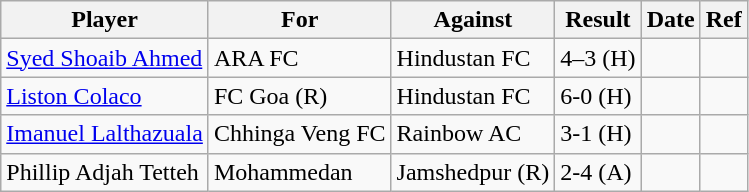<table class="wikitable">
<tr>
<th>Player</th>
<th>For</th>
<th>Against</th>
<th style="text-align:center">Result</th>
<th>Date</th>
<th>Ref</th>
</tr>
<tr>
<td> <a href='#'>Syed Shoaib Ahmed</a></td>
<td>ARA FC</td>
<td>Hindustan FC</td>
<td>4–3 (H)</td>
<td></td>
<td></td>
</tr>
<tr>
<td> <a href='#'>Liston Colaco</a></td>
<td>FC Goa (R)</td>
<td>Hindustan FC</td>
<td>6-0 (H)</td>
<td></td>
<td></td>
</tr>
<tr>
<td> <a href='#'>Imanuel Lalthazuala</a></td>
<td>Chhinga Veng FC</td>
<td>Rainbow AC</td>
<td>3-1 (H)</td>
<td></td>
<td></td>
</tr>
<tr>
<td> Phillip Adjah Tetteh</td>
<td>Mohammedan</td>
<td>Jamshedpur (R)</td>
<td>2-4 (A)</td>
<td></td>
<td></td>
</tr>
</table>
